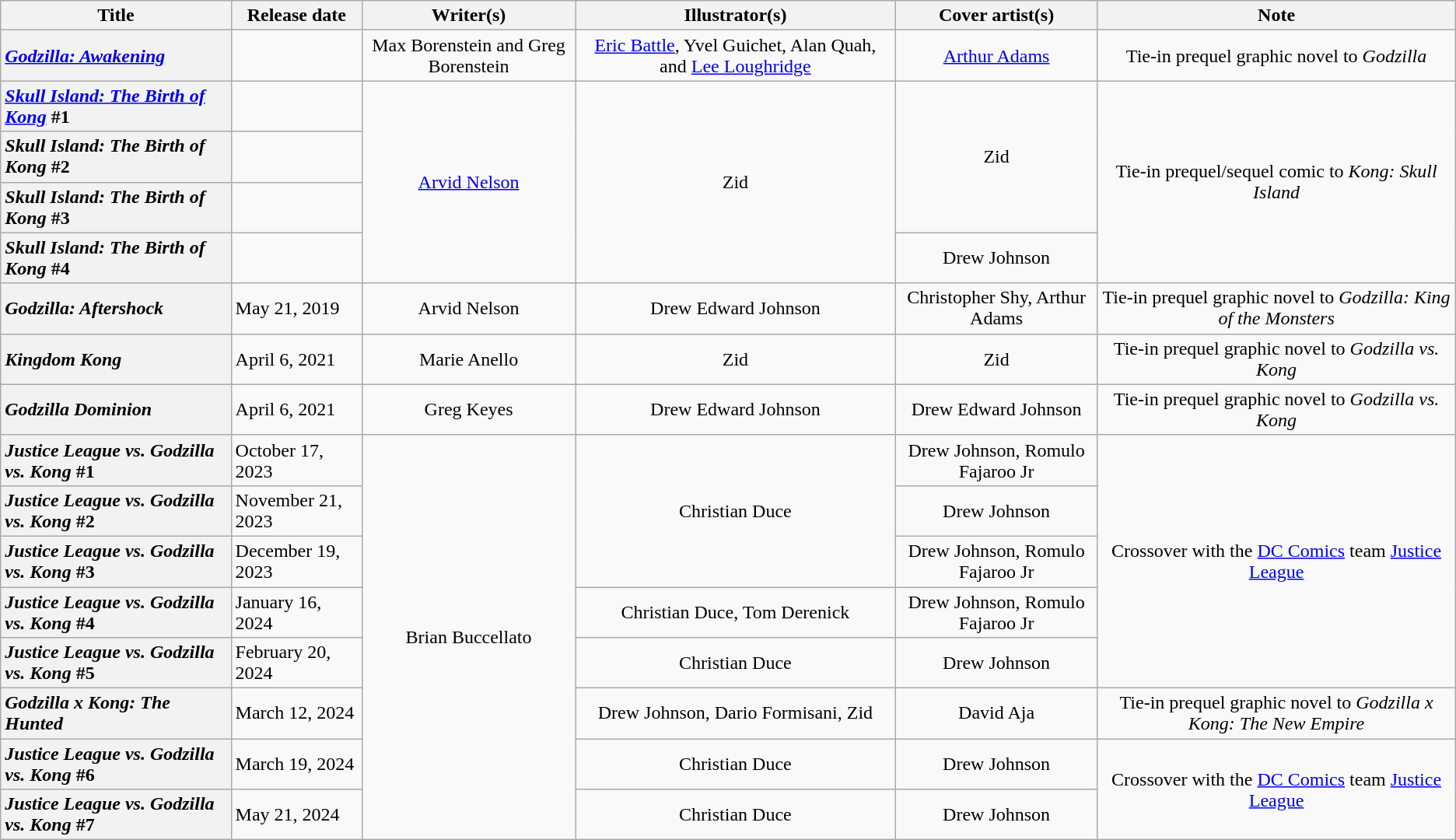<table class="wikitable plainrowheaders" style="text-align:center;">
<tr>
<th>Title</th>
<th>Release date</th>
<th>Writer(s)</th>
<th>Illustrator(s)</th>
<th>Cover artist(s)</th>
<th>Note</th>
</tr>
<tr>
<th scope="row" style="text-align:left"><em><a href='#'>Godzilla: Awakening</a></em></th>
<td style="text-align:left"></td>
<td>Max Borenstein and Greg Borenstein</td>
<td><a href='#'>Eric Battle</a>, Yvel Guichet, Alan Quah, and <a href='#'>Lee Loughridge</a></td>
<td><a href='#'>Arthur Adams</a></td>
<td>Tie-in prequel graphic novel to <em>Godzilla</em></td>
</tr>
<tr>
<th scope="row" style="text-align:left"><em><a href='#'>Skull Island: The Birth of Kong</a></em> #1</th>
<td style="text-align:left"></td>
<td rowspan="4"><a href='#'>Arvid Nelson</a></td>
<td rowspan="4">Zid</td>
<td rowspan="3">Zid</td>
<td rowspan="4">Tie-in prequel/sequel comic to <em>Kong: Skull Island</em></td>
</tr>
<tr>
<th scope="row" style="text-align:left"><em>Skull Island: The Birth of Kong</em> #2</th>
<td style="text-align:left"></td>
</tr>
<tr>
<th scope="row" style="text-align:left"><em>Skull Island: The Birth of Kong</em> #3</th>
<td style="text-align:left"></td>
</tr>
<tr>
<th scope="row" style="text-align:left"><em>Skull Island: The Birth of Kong</em> #4</th>
<td style="text-align:left"></td>
<td>Drew Johnson</td>
</tr>
<tr>
<th scope="row" style="text-align:left"><em>Godzilla: Aftershock</em></th>
<td style="text-align:left">May 21, 2019</td>
<td>Arvid Nelson</td>
<td>Drew Edward Johnson</td>
<td>Christopher Shy, Arthur Adams</td>
<td>Tie-in prequel graphic novel to <em>Godzilla: King of the Monsters</em></td>
</tr>
<tr>
<th scope="row" style="text-align:left"><em>Kingdom Kong</em></th>
<td style="text-align:left">April 6, 2021</td>
<td>Marie Anello</td>
<td>Zid</td>
<td>Zid</td>
<td>Tie-in prequel graphic novel to <em>Godzilla vs. Kong</em></td>
</tr>
<tr>
<th scope="row" style="text-align:left"><em>Godzilla Dominion</em></th>
<td style="text-align:left">April 6, 2021</td>
<td colspan="1">Greg Keyes</td>
<td>Drew Edward Johnson</td>
<td>Drew Edward Johnson</td>
<td>Tie-in prequel graphic novel to <em>Godzilla vs. Kong</em></td>
</tr>
<tr>
<th scope="row" style="text-align:left"><em>Justice League vs. Godzilla vs. Kong</em> #1</th>
<td style="text-align:left">October 17, 2023</td>
<td rowspan="8">Brian Buccellato</td>
<td rowspan="3">Christian Duce</td>
<td>Drew Johnson, Romulo Fajaroo Jr</td>
<td rowspan="5">Crossover with the <a href='#'>DC Comics</a> team <a href='#'>Justice League</a></td>
</tr>
<tr>
<th scope="row" style="text-align:left"><em>Justice League vs. Godzilla vs. Kong</em> #2</th>
<td style="text-align:left">November 21, 2023</td>
<td>Drew Johnson</td>
</tr>
<tr>
<th scope="row" style="text-align:left"><em>Justice League vs. Godzilla vs. Kong</em> #3</th>
<td style="text-align:left">December 19, 2023</td>
<td>Drew Johnson, Romulo Fajaroo Jr</td>
</tr>
<tr>
<th scope="row" style="text-align:left"><em>Justice League vs. Godzilla vs. Kong</em> #4</th>
<td style="text-align:left">January 16, 2024</td>
<td>Christian Duce, Tom Derenick</td>
<td>Drew Johnson, Romulo Fajaroo Jr</td>
</tr>
<tr>
<th scope="row" style="text-align:left"><em>Justice League vs. Godzilla vs. Kong</em> #5</th>
<td style="text-align:left">February 20, 2024</td>
<td>Christian Duce</td>
<td>Drew Johnson</td>
</tr>
<tr>
<th scope="row" style="text-align:left"><em>Godzilla x Kong: The Hunted</em></th>
<td style="text-align:left">March 12, 2024</td>
<td>Drew Johnson, Dario Formisani, Zid</td>
<td>David Aja</td>
<td>Tie-in prequel graphic novel to <em>Godzilla x Kong: The New Empire</em></td>
</tr>
<tr>
<th scope="row" style="text-align:left"><em>Justice League vs. Godzilla vs. Kong</em> #6</th>
<td style="text-align:left">March 19, 2024</td>
<td>Christian Duce</td>
<td>Drew Johnson</td>
<td rowspan="2">Crossover with the <a href='#'>DC Comics</a> team <a href='#'>Justice League</a></td>
</tr>
<tr>
<th scope="row" style="text-align:left"><em>Justice League vs. Godzilla vs. Kong</em> #7</th>
<td style="text-align:left">May 21, 2024</td>
<td>Christian Duce</td>
<td>Drew Johnson</td>
</tr>
</table>
